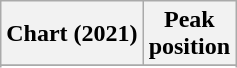<table class="wikitable sortable plainrowheaders">
<tr>
<th scope="col">Chart (2021)</th>
<th scope="col">Peak<br>position</th>
</tr>
<tr>
</tr>
<tr>
</tr>
<tr>
</tr>
<tr>
</tr>
<tr>
</tr>
</table>
